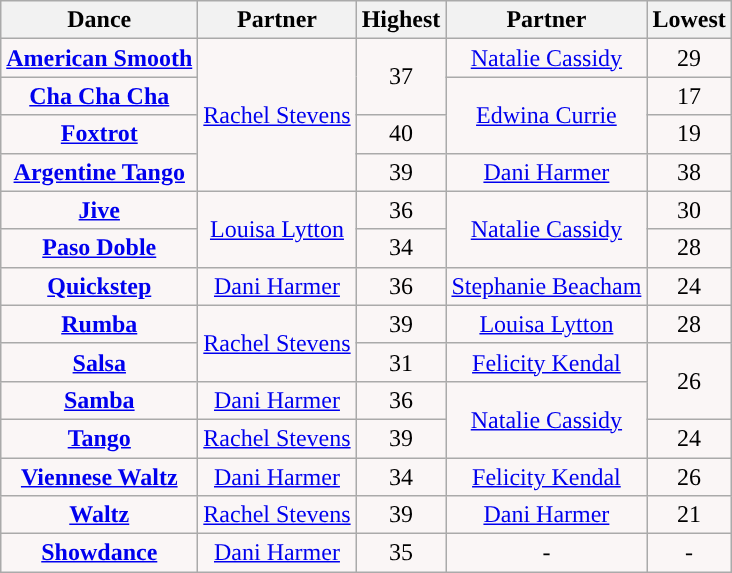<table class="wikitable sortable collapsed">
<tr style="text-align:Center; background:#cc;">
<th>Dance</th>
<th>Partner</th>
<th>Highest</th>
<th>Partner</th>
<th>Lowest</th>
</tr>
<tr style="text-align: center; background:#faf6f6;#">
<td><strong><a href='#'>American Smooth</a></strong></td>
<td rowspan="4"><a href='#'>Rachel Stevens</a></td>
<td rowspan="2">37</td>
<td><a href='#'>Natalie Cassidy</a></td>
<td>29</td>
</tr>
<tr style="text-align: center; background:#faf6f6;">
<td><strong><a href='#'>Cha Cha Cha</a></strong></td>
<td rowspan="2"><a href='#'>Edwina Currie</a></td>
<td>17</td>
</tr>
<tr style="text-align: center; background:#faf6f6;">
<td><strong><a href='#'>Foxtrot</a></strong></td>
<td>40</td>
<td>19</td>
</tr>
<tr style="text-align: center; background:#faf6f6;">
<td><strong><a href='#'>Argentine Tango</a></strong></td>
<td>39</td>
<td><a href='#'>Dani Harmer</a></td>
<td>38</td>
</tr>
<tr style="text-align: center; background:#faf6f6;">
<td><strong><a href='#'>Jive</a></strong></td>
<td rowspan="2"><a href='#'>Louisa Lytton</a></td>
<td>36</td>
<td rowspan="2"><a href='#'>Natalie Cassidy</a></td>
<td>30</td>
</tr>
<tr style="text-align: center; background:#faf6f6;">
<td><strong><a href='#'>Paso Doble</a></strong></td>
<td>34</td>
<td>28</td>
</tr>
<tr style="text-align: center; background:#faf6f6;">
<td><strong><a href='#'>Quickstep</a></strong></td>
<td><a href='#'>Dani Harmer</a></td>
<td>36</td>
<td><a href='#'>Stephanie Beacham</a></td>
<td>24</td>
</tr>
<tr style="text-align: center; background:#faf6f6;">
<td><strong><a href='#'>Rumba</a></strong></td>
<td rowspan="2"><a href='#'>Rachel Stevens</a></td>
<td>39</td>
<td><a href='#'>Louisa Lytton</a></td>
<td>28</td>
</tr>
<tr style="text-align: center; background:#faf6f6;">
<td><strong><a href='#'>Salsa</a></strong></td>
<td>31</td>
<td><a href='#'>Felicity Kendal</a></td>
<td rowspan="2">26</td>
</tr>
<tr style="text-align: center; background:#faf6f6;">
<td><strong><a href='#'>Samba</a></strong></td>
<td><a href='#'>Dani Harmer</a></td>
<td>36</td>
<td rowspan="2"><a href='#'>Natalie Cassidy</a></td>
</tr>
<tr style="text-align: center; background:#faf6f6;">
<td><strong><a href='#'>Tango</a></strong></td>
<td><a href='#'>Rachel Stevens</a></td>
<td>39</td>
<td>24</td>
</tr>
<tr style="text-align: center; background:#faf6f6;">
<td><strong><a href='#'>Viennese Waltz</a></strong></td>
<td><a href='#'>Dani Harmer</a></td>
<td>34</td>
<td><a href='#'>Felicity Kendal</a></td>
<td>26</td>
</tr>
<tr style="text-align: center; background:#faf6f6;">
<td><strong><a href='#'>Waltz</a></strong></td>
<td><a href='#'>Rachel Stevens</a></td>
<td>39</td>
<td><a href='#'>Dani Harmer</a></td>
<td>21</td>
</tr>
<tr style="text-align: center; background:#faf6f6;">
<td><strong><a href='#'>Showdance</a></strong></td>
<td><a href='#'>Dani Harmer</a></td>
<td>35</td>
<td>-</td>
<td>-</td>
</tr>
</table>
